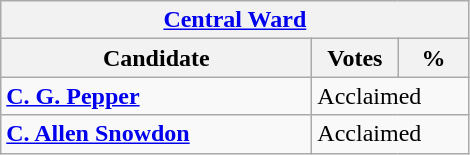<table class="wikitable">
<tr>
<th colspan="3"><a href='#'>Central Ward</a></th>
</tr>
<tr>
<th style="width: 200px">Candidate</th>
<th style="width: 50px">Votes</th>
<th style="width: 40px">%</th>
</tr>
<tr>
<td><strong><a href='#'>C. G. Pepper</a></strong></td>
<td colspan="2">Acclaimed</td>
</tr>
<tr>
<td><strong><a href='#'>C. Allen Snowdon</a></strong></td>
<td colspan="2">Acclaimed</td>
</tr>
</table>
